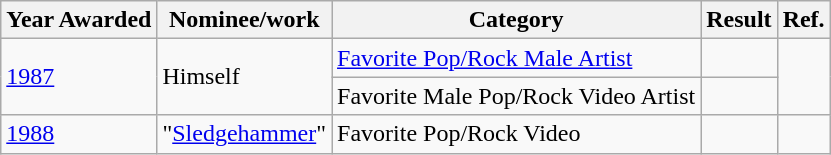<table class="wikitable">
<tr>
<th>Year Awarded</th>
<th>Nominee/work</th>
<th>Category</th>
<th>Result</th>
<th>Ref.</th>
</tr>
<tr>
<td rowspan="2"><a href='#'>1987</a></td>
<td rowspan="2">Himself</td>
<td><a href='#'>Favorite Pop/Rock Male Artist</a></td>
<td></td>
<td rowspan="2"></td>
</tr>
<tr>
<td>Favorite Male Pop/Rock Video Artist</td>
<td></td>
</tr>
<tr>
<td><a href='#'>1988</a></td>
<td>"<a href='#'>Sledgehammer</a>"</td>
<td>Favorite Pop/Rock Video</td>
<td></td>
<td></td>
</tr>
</table>
